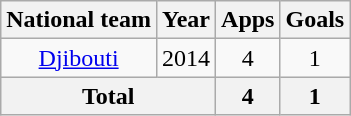<table class="wikitable" style="text-align:center">
<tr>
<th>National team</th>
<th>Year</th>
<th>Apps</th>
<th>Goals</th>
</tr>
<tr>
<td rowspan="1"><a href='#'>Djibouti</a></td>
<td>2014</td>
<td>4</td>
<td>1</td>
</tr>
<tr>
<th colspan="2">Total</th>
<th>4</th>
<th>1</th>
</tr>
</table>
